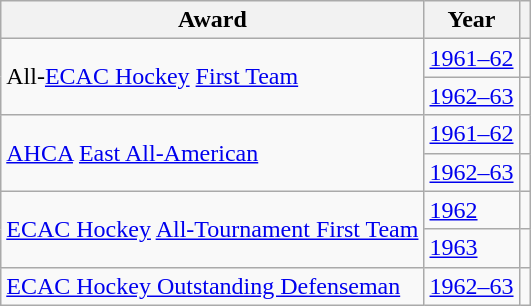<table class="wikitable">
<tr>
<th>Award</th>
<th>Year</th>
<th></th>
</tr>
<tr>
<td rowspan="2">All-<a href='#'>ECAC Hockey</a> <a href='#'>First Team</a></td>
<td><a href='#'>1961–62</a></td>
<td></td>
</tr>
<tr>
<td><a href='#'>1962–63</a></td>
<td></td>
</tr>
<tr>
<td rowspan="2"><a href='#'>AHCA</a> <a href='#'>East All-American</a></td>
<td><a href='#'>1961–62</a></td>
<td></td>
</tr>
<tr>
<td><a href='#'>1962–63</a></td>
<td></td>
</tr>
<tr>
<td rowspan="2"><a href='#'>ECAC Hockey</a> <a href='#'>All-Tournament First Team</a></td>
<td><a href='#'>1962</a></td>
<td></td>
</tr>
<tr>
<td><a href='#'>1963</a></td>
<td></td>
</tr>
<tr>
<td><a href='#'>ECAC Hockey Outstanding Defenseman</a></td>
<td><a href='#'>1962–63</a></td>
<td></td>
</tr>
</table>
